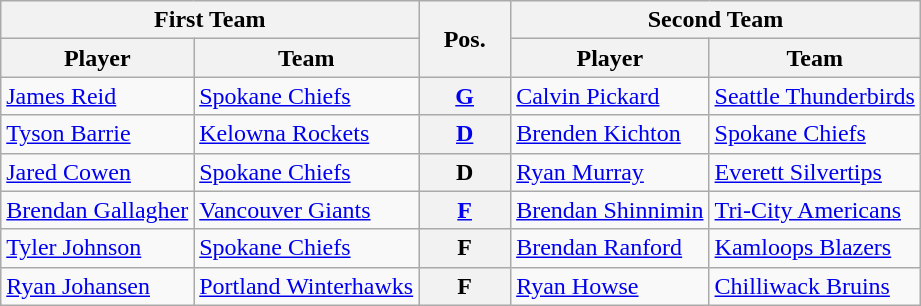<table class="wikitable">
<tr>
<th colspan="2">First Team</th>
<th style="width:10%;" rowspan="2">Pos.</th>
<th colspan="2">Second Team</th>
</tr>
<tr>
<th>Player</th>
<th>Team</th>
<th>Player</th>
<th>Team</th>
</tr>
<tr>
<td><a href='#'>James Reid</a></td>
<td><a href='#'>Spokane Chiefs</a></td>
<th style="text-align:center;"><a href='#'>G</a></th>
<td><a href='#'>Calvin Pickard</a></td>
<td><a href='#'>Seattle Thunderbirds</a></td>
</tr>
<tr>
<td><a href='#'>Tyson Barrie</a></td>
<td><a href='#'>Kelowna Rockets</a></td>
<th style="text-align:center;"><a href='#'>D</a></th>
<td><a href='#'>Brenden Kichton</a></td>
<td><a href='#'>Spokane Chiefs</a></td>
</tr>
<tr>
<td><a href='#'>Jared Cowen</a></td>
<td><a href='#'>Spokane Chiefs</a></td>
<th style="text-align:center;">D</th>
<td><a href='#'>Ryan Murray</a></td>
<td><a href='#'>Everett Silvertips</a></td>
</tr>
<tr>
<td><a href='#'>Brendan Gallagher</a></td>
<td><a href='#'>Vancouver Giants</a></td>
<th style="text-align:center;"><a href='#'>F</a></th>
<td><a href='#'>Brendan Shinnimin</a></td>
<td><a href='#'>Tri-City Americans</a></td>
</tr>
<tr>
<td><a href='#'>Tyler Johnson</a></td>
<td><a href='#'>Spokane Chiefs</a></td>
<th style="text-align:center;">F</th>
<td><a href='#'>Brendan Ranford</a></td>
<td><a href='#'>Kamloops Blazers</a></td>
</tr>
<tr>
<td><a href='#'>Ryan Johansen</a></td>
<td><a href='#'>Portland Winterhawks</a></td>
<th style="text-align:center;">F</th>
<td><a href='#'>Ryan Howse</a></td>
<td><a href='#'>Chilliwack Bruins</a></td>
</tr>
</table>
